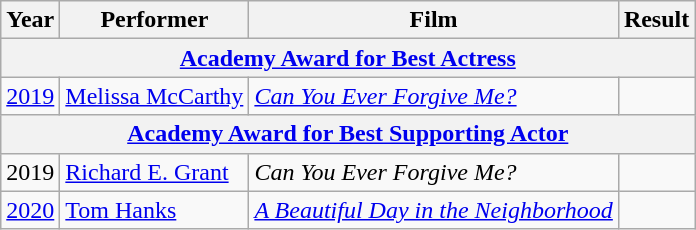<table class="wikitable">
<tr>
<th>Year</th>
<th>Performer</th>
<th>Film</th>
<th>Result</th>
</tr>
<tr>
<th colspan="4"><a href='#'>Academy Award for Best Actress</a></th>
</tr>
<tr>
<td><a href='#'>2019</a></td>
<td><a href='#'>Melissa McCarthy</a></td>
<td><em><a href='#'>Can You Ever Forgive Me?</a></em></td>
<td></td>
</tr>
<tr>
<th colspan="4"><a href='#'>Academy Award for Best Supporting Actor</a></th>
</tr>
<tr>
<td>2019</td>
<td><a href='#'>Richard E. Grant</a></td>
<td><em>Can You Ever Forgive Me?</em></td>
<td></td>
</tr>
<tr>
<td><a href='#'>2020</a></td>
<td><a href='#'>Tom Hanks</a></td>
<td><em><a href='#'>A Beautiful Day in the Neighborhood</a></em></td>
<td></td>
</tr>
</table>
